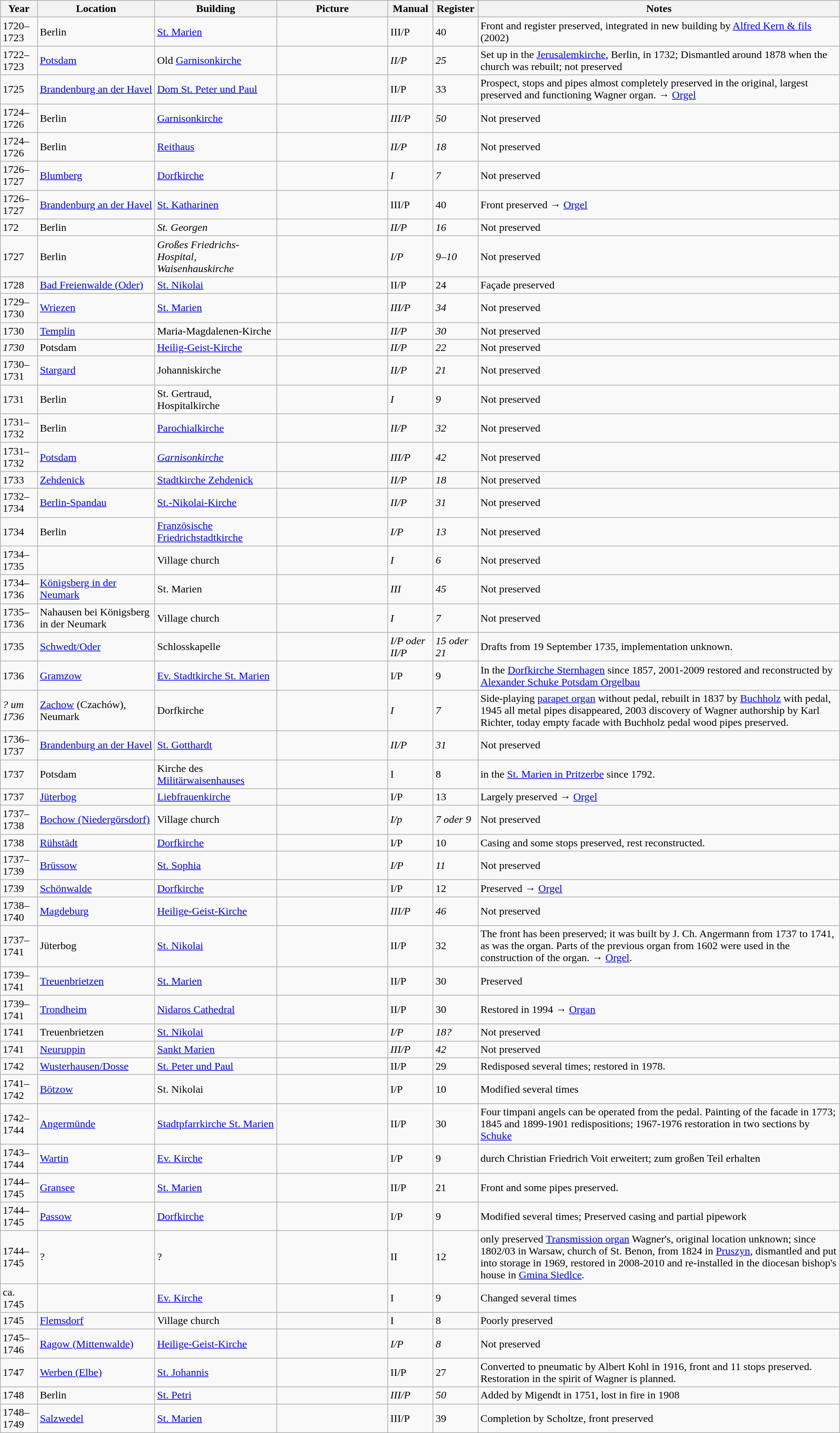<table class="wikitable sortable" width="100%">
<tr class="hintergrundfarbe5">
<th>Year</th>
<th>Location</th>
<th>Building</th>
<th class=unsortable style="width:160px">Picture</th>
<th>Manual</th>
<th>Register</th>
<th class="unsortable">Notes</th>
</tr>
<tr>
<td>1720–1723</td>
<td>Berlin</td>
<td><a href='#'>St. Marien</a></td>
<td></td>
<td>III/P</td>
<td>40</td>
<td>Front and register preserved, integrated in new building by <a href='#'>Alfred Kern & fils</a> (2002)</td>
</tr>
<tr>
<td>1722–1723</td>
<td><a href='#'>Potsdam</a></td>
<td>Old <a href='#'>Garnisonkirche</a></td>
<td></td>
<td><em>II/P</em></td>
<td><em>25</em></td>
<td>Set up in the <a href='#'>Jerusalemkirche</a>, Berlin, in 1732; Dismantled around 1878 when the church was rebuilt; not preserved</td>
</tr>
<tr>
<td>1725</td>
<td><a href='#'>Brandenburg an der Havel</a></td>
<td><a href='#'>Dom St. Peter und Paul</a></td>
<td></td>
<td>II/P</td>
<td>33</td>
<td>Prospect, stops and pipes almost completely preserved in the original, largest preserved and functioning Wagner organ. → <a href='#'>Orgel</a></td>
</tr>
<tr>
<td>1724–1726</td>
<td>Berlin</td>
<td><a href='#'>Garnisonkirche</a></td>
<td></td>
<td><em>III/P</em></td>
<td><em>50</em></td>
<td>Not preserved</td>
</tr>
<tr>
<td>1724–1726</td>
<td>Berlin</td>
<td><a href='#'>Reithaus</a></td>
<td></td>
<td><em>II/P</em></td>
<td><em>18</em></td>
<td>Not preserved</td>
</tr>
<tr>
<td>1726–1727</td>
<td><a href='#'>Blumberg</a></td>
<td><a href='#'>Dorfkirche</a></td>
<td></td>
<td><em>I</em></td>
<td><em>7</em></td>
<td>Not preserved</td>
</tr>
<tr>
<td>1726–1727</td>
<td><a href='#'>Brandenburg an der Havel</a></td>
<td><a href='#'>St. Katharinen</a></td>
<td></td>
<td>III/P</td>
<td>40</td>
<td>Front preserved → <a href='#'>Orgel</a></td>
</tr>
<tr>
<td>172</td>
<td>Berlin</td>
<td><em>St. Georgen</em></td>
<td></td>
<td><em>II/P</em></td>
<td><em>16</em></td>
<td>Not preserved</td>
</tr>
<tr>
<td>1727</td>
<td>Berlin</td>
<td><em>Großes Friedrichs-Hospital, Waisenhauskirche</em></td>
<td></td>
<td><em>I/P</em></td>
<td><em>9–10</em></td>
<td>Not preserved</td>
</tr>
<tr>
<td>1728</td>
<td><a href='#'>Bad Freienwalde (Oder)</a></td>
<td><a href='#'>St. Nikolai</a></td>
<td></td>
<td>II/P</td>
<td>24</td>
<td>Façade preserved</td>
</tr>
<tr>
<td>1729–1730</td>
<td><a href='#'>Wriezen</a></td>
<td><a href='#'>St. Marien</a></td>
<td></td>
<td><em>III/P</em></td>
<td><em>34</em></td>
<td>Not preserved</td>
</tr>
<tr>
<td>1730</td>
<td><a href='#'>Templin</a></td>
<td>Maria-Magdalenen-Kirche</td>
<td></td>
<td><em>II/P</em></td>
<td><em>30</em></td>
<td>Not preserved</td>
</tr>
<tr>
<td><em>1730</em></td>
<td>Potsdam</td>
<td><a href='#'>Heilig-Geist-Kirche</a></td>
<td></td>
<td><em>II/P</em></td>
<td><em>22</em></td>
<td>Not preserved</td>
</tr>
<tr>
<td>1730–1731</td>
<td><a href='#'>Stargard</a></td>
<td>Johanniskirche</td>
<td></td>
<td><em>II/P</em></td>
<td><em>21</em></td>
<td>Not preserved</td>
</tr>
<tr>
<td>1731</td>
<td>Berlin</td>
<td>St. Gertraud, Hospitalkirche</td>
<td></td>
<td><em>I</em></td>
<td><em>9</em></td>
<td>Not preserved</td>
</tr>
<tr>
<td>1731–1732</td>
<td>Berlin</td>
<td><a href='#'>Parochialkirche</a></td>
<td></td>
<td><em>II/P</em></td>
<td><em>32</em></td>
<td>Not preserved</td>
</tr>
<tr>
<td>1731–1732</td>
<td><a href='#'>Potsdam</a></td>
<td><em><a href='#'>Garnisonkirche</a></em></td>
<td></td>
<td><em>III/P</em></td>
<td><em>42</em></td>
<td>Not preserved</td>
</tr>
<tr>
<td>1733</td>
<td><a href='#'>Zehdenick</a></td>
<td><a href='#'>Stadtkirche Zehdenick</a></td>
<td></td>
<td><em>II/P</em></td>
<td><em>18</em></td>
<td>Not preserved</td>
</tr>
<tr>
<td>1732–1734</td>
<td><a href='#'>Berlin-Spandau</a></td>
<td><a href='#'>St.-Nikolai-Kirche</a></td>
<td></td>
<td><em>II/P</em></td>
<td><em>31</em></td>
<td>Not preserved</td>
</tr>
<tr>
<td>1734</td>
<td>Berlin</td>
<td><a href='#'>Französische Friedrichstadtkirche</a></td>
<td></td>
<td><em>I/P</em></td>
<td><em>13</em></td>
<td>Not preserved</td>
</tr>
<tr>
<td>1734–1735</td>
<td></td>
<td>Village church</td>
<td></td>
<td><em>I</em></td>
<td><em>6</em></td>
<td>Not preserved</td>
</tr>
<tr>
<td>1734–1736</td>
<td><a href='#'>Königsberg in der Neumark</a></td>
<td>St. Marien</td>
<td></td>
<td><em>III</em></td>
<td><em>45</em></td>
<td>Not preserved</td>
</tr>
<tr>
<td>1735–1736</td>
<td>Nahausen bei Königsberg in der Neumark</td>
<td>Village church</td>
<td></td>
<td><em>I</em></td>
<td><em>7</em></td>
<td>Not preserved</td>
</tr>
<tr>
<td>1735</td>
<td><a href='#'>Schwedt/Oder</a></td>
<td>Schlosskapelle</td>
<td></td>
<td><em>I/P oder II/P</em></td>
<td><em>15 oder 21</em></td>
<td>Drafts from 19 September 1735, implementation unknown.</td>
</tr>
<tr>
<td>1736</td>
<td><a href='#'>Gramzow</a></td>
<td><a href='#'>Ev. Stadtkirche St. Marien</a></td>
<td></td>
<td>I/P</td>
<td>9</td>
<td>In the <a href='#'>Dorfkirche Sternhagen</a> since 1857, 2001-2009 restored and reconstructed by <a href='#'>Alexander Schuke Potsdam Orgelbau</a></td>
</tr>
<tr>
<td><em>? um 1736</em></td>
<td><a href='#'>Zachow</a> (Czachów), Neumark</td>
<td>Dorfkirche</td>
<td></td>
<td><em>I</em></td>
<td><em>7</em></td>
<td>Side-playing <a href='#'>parapet organ</a> without pedal, rebuilt in 1837 by <a href='#'>Buchholz</a> with pedal, 1945 all metal pipes disappeared, 2003 discovery of Wagner authorship by Karl Richter, today empty facade with Buchholz pedal wood pipes preserved.</td>
</tr>
<tr>
<td>1736–1737</td>
<td><a href='#'>Brandenburg an der Havel</a></td>
<td><a href='#'>St. Gotthardt</a></td>
<td></td>
<td><em>II/P</em></td>
<td><em>31</em></td>
<td>Not preserved</td>
</tr>
<tr>
<td>1737</td>
<td>Potsdam</td>
<td>Kirche des <a href='#'>Militärwaisenhauses</a></td>
<td></td>
<td>I</td>
<td>8</td>
<td>in the <a href='#'>St. Marien in Pritzerbe</a> since 1792.</td>
</tr>
<tr>
<td>1737</td>
<td><a href='#'>Jüterbog</a></td>
<td><a href='#'>Liebfrauenkirche</a></td>
<td></td>
<td>I/P</td>
<td>13</td>
<td>Largely preserved → <a href='#'>Orgel</a></td>
</tr>
<tr>
<td>1737–1738</td>
<td><a href='#'>Bochow (Niedergörsdorf)</a></td>
<td>Village church</td>
<td></td>
<td><em>I/p</em></td>
<td><em>7 oder 9</em></td>
<td>Not preserved</td>
</tr>
<tr>
<td>1738</td>
<td><a href='#'>Rühstädt</a></td>
<td><a href='#'>Dorfkirche</a></td>
<td></td>
<td>I/P</td>
<td>10</td>
<td>Casing and some stops preserved, rest reconstructed.</td>
</tr>
<tr>
<td>1737–1739</td>
<td><a href='#'>Brüssow</a></td>
<td><a href='#'>St. Sophia</a></td>
<td></td>
<td><em>I/P</em></td>
<td><em>11</em></td>
<td>Not preserved</td>
</tr>
<tr>
<td>1739</td>
<td><a href='#'>Schönwalde</a></td>
<td><a href='#'>Dorfkirche</a></td>
<td></td>
<td>I/P</td>
<td>12</td>
<td>Preserved → <a href='#'>Orgel</a></td>
</tr>
<tr>
<td>1738–1740</td>
<td><a href='#'>Magdeburg</a></td>
<td><a href='#'>Heilige-Geist-Kirche</a></td>
<td></td>
<td><em>III/P</em></td>
<td><em>46</em></td>
<td>Not preserved</td>
</tr>
<tr>
<td>1737–1741</td>
<td>Jüterbog</td>
<td><a href='#'>St. Nikolai</a></td>
<td></td>
<td>II/P</td>
<td>32</td>
<td>The front has been preserved; it was built by J. Ch. Angermann from 1737 to 1741, as was the organ. Parts of the previous organ from 1602 were used in the construction of the organ. → <a href='#'>Orgel</a>.</td>
</tr>
<tr>
<td>1739–1741</td>
<td><a href='#'>Treuenbrietzen</a></td>
<td><a href='#'>St. Marien</a></td>
<td></td>
<td>II/P</td>
<td>30</td>
<td>Preserved</td>
</tr>
<tr>
<td>1739–1741</td>
<td><a href='#'>Trondheim</a></td>
<td><a href='#'>Nidaros Cathedral</a></td>
<td></td>
<td>II/P</td>
<td>30</td>
<td>Restored in 1994 → <a href='#'>Organ</a></td>
</tr>
<tr>
<td>1741</td>
<td>Treuenbrietzen</td>
<td><a href='#'>St. Nikolai</a></td>
<td></td>
<td><em>I/P</em></td>
<td><em>18?</em></td>
<td>Not preserved</td>
</tr>
<tr>
<td>1741</td>
<td><a href='#'>Neuruppin</a></td>
<td><a href='#'>Sankt Marien</a></td>
<td></td>
<td><em>III/P</em></td>
<td><em>42</em></td>
<td>Not preserved</td>
</tr>
<tr>
<td>1742</td>
<td><a href='#'>Wusterhausen/Dosse</a></td>
<td><a href='#'>St. Peter und Paul</a></td>
<td></td>
<td>II/P</td>
<td>29</td>
<td>Redisposed several times; restored in 1978.</td>
</tr>
<tr>
<td>1741–1742</td>
<td><a href='#'>Bötzow</a></td>
<td>St. Nikolai</td>
<td></td>
<td>I/P</td>
<td>10</td>
<td>Modified several times</td>
</tr>
<tr>
<td>1742–1744</td>
<td><a href='#'>Angermünde</a></td>
<td><a href='#'>Stadtpfarrkirche St. Marien</a></td>
<td></td>
<td>II/P</td>
<td>30</td>
<td>Four timpani angels can be operated from the pedal. Painting of the facade in 1773; 1845 and 1899-1901 redispositions; 1967-1976 restoration in two sections by <a href='#'>Schuke</a></td>
</tr>
<tr>
<td>1743–1744</td>
<td><a href='#'>Wartin</a></td>
<td><a href='#'>Ev. Kirche</a></td>
<td></td>
<td>I/P</td>
<td>9</td>
<td>durch Christian Friedrich Voit erweitert; zum großen Teil erhalten</td>
</tr>
<tr>
<td>1744–1745</td>
<td><a href='#'>Gransee</a></td>
<td><a href='#'>St. Marien</a></td>
<td></td>
<td>II/P</td>
<td>21</td>
<td>Front and some pipes preserved.</td>
</tr>
<tr>
<td>1744–1745</td>
<td><a href='#'>Passow</a></td>
<td><a href='#'>Dorfkirche</a></td>
<td></td>
<td>I/P</td>
<td>9</td>
<td>Modified several times; Preserved casing and partial pipework</td>
</tr>
<tr>
<td>1744–1745</td>
<td>?</td>
<td>?</td>
<td></td>
<td>II</td>
<td>12</td>
<td>only preserved <a href='#'>Transmission organ</a> Wagner's, original location unknown; since 1802/03 in Warsaw, church of St. Benon, from 1824 in <a href='#'>Pruszyn</a>, dismantled and put into storage in 1969, restored in 2008-2010 and re-installed in the diocesan bishop's house in <a href='#'>Gmina Siedlce</a>.</td>
</tr>
<tr>
<td>ca. 1745</td>
<td></td>
<td><a href='#'>Ev. Kirche</a></td>
<td></td>
<td>I</td>
<td>9</td>
<td>Changed several times</td>
</tr>
<tr>
<td>1745</td>
<td><a href='#'>Flemsdorf</a></td>
<td>Village church</td>
<td></td>
<td>I</td>
<td>8</td>
<td>Poorly preserved</td>
</tr>
<tr>
<td>1745–1746</td>
<td><a href='#'>Ragow (Mittenwalde)</a></td>
<td><a href='#'>Heilige-Geist-Kirche</a></td>
<td></td>
<td><em>I/P</em></td>
<td><em>8</em></td>
<td>Not preserved</td>
</tr>
<tr>
<td>1747</td>
<td><a href='#'>Werben (Elbe)</a></td>
<td><a href='#'>St. Johannis</a></td>
<td></td>
<td>II/P</td>
<td>27</td>
<td>Converted to pneumatic by Albert Kohl in 1916, front and 11 stops preserved. Restoration in the spirit of Wagner is planned.</td>
</tr>
<tr>
<td>1748</td>
<td>Berlin</td>
<td><a href='#'>St. Petri</a></td>
<td></td>
<td><em>III/P</em></td>
<td><em>50</em></td>
<td>Added by Migendt in 1751, lost in fire in 1908</td>
</tr>
<tr>
<td>1748–1749</td>
<td><a href='#'>Salzwedel</a></td>
<td><a href='#'>St. Marien</a></td>
<td></td>
<td>III/P</td>
<td>39</td>
<td>Completion by Scholtze, front preserved</td>
</tr>
</table>
